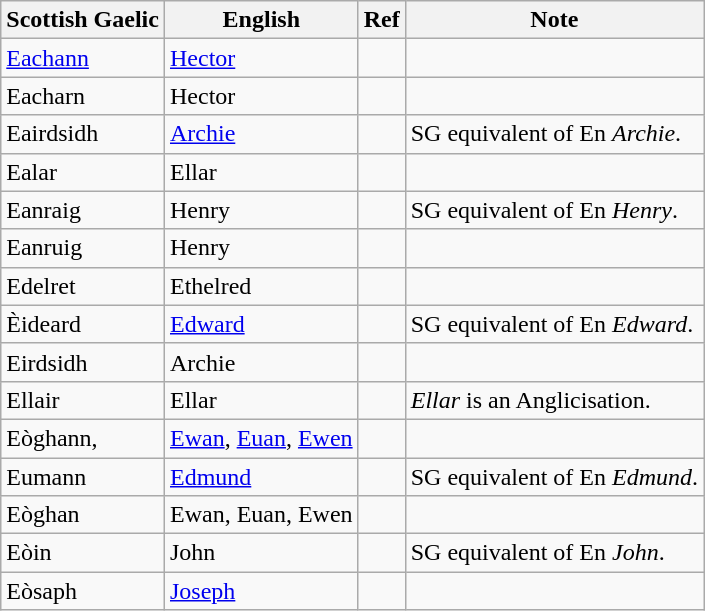<table class="wikitable sortable">
<tr>
<th><strong>Scottish Gaelic</strong></th>
<th><strong>English</strong></th>
<th><strong>Ref</strong></th>
<th><strong>Note</strong></th>
</tr>
<tr>
<td><a href='#'>Eachann</a></td>
<td><a href='#'>Hector</a></td>
<td></td>
<td></td>
</tr>
<tr>
<td>Eacharn</td>
<td>Hector</td>
<td></td>
<td></td>
</tr>
<tr>
<td>Eairdsidh</td>
<td><a href='#'>Archie</a></td>
<td></td>
<td>SG equivalent of En <em>Archie</em>.</td>
</tr>
<tr>
<td>Ealar</td>
<td>Ellar</td>
<td></td>
<td></td>
</tr>
<tr>
<td>Eanraig</td>
<td>Henry</td>
<td></td>
<td>SG equivalent of En <em>Henry</em>.</td>
</tr>
<tr>
<td>Eanruig</td>
<td>Henry</td>
<td></td>
<td></td>
</tr>
<tr>
<td>Edelret</td>
<td>Ethelred</td>
<td></td>
<td></td>
</tr>
<tr>
<td>Èideard</td>
<td><a href='#'>Edward</a></td>
<td></td>
<td>SG equivalent of En <em>Edward</em>.</td>
</tr>
<tr>
<td>Eirdsidh</td>
<td>Archie</td>
<td></td>
<td></td>
</tr>
<tr>
<td>Ellair</td>
<td>Ellar</td>
<td></td>
<td><em>Ellar</em> is an Anglicisation.</td>
</tr>
<tr>
<td>Eòghann,</td>
<td><a href='#'>Ewan</a>, <a href='#'>Euan</a>, <a href='#'>Ewen</a></td>
<td></td>
<td></td>
</tr>
<tr>
<td>Eumann</td>
<td><a href='#'>Edmund</a></td>
<td></td>
<td>SG equivalent of En <em>Edmund</em>.</td>
</tr>
<tr>
<td>Eòghan</td>
<td>Ewan, Euan, Ewen</td>
<td></td>
<td></td>
</tr>
<tr>
<td>Eòin</td>
<td>John</td>
<td></td>
<td>SG equivalent of En <em>John</em>.</td>
</tr>
<tr>
<td>Eòsaph</td>
<td><a href='#'>Joseph</a></td>
<td></td>
<td></td>
</tr>
</table>
